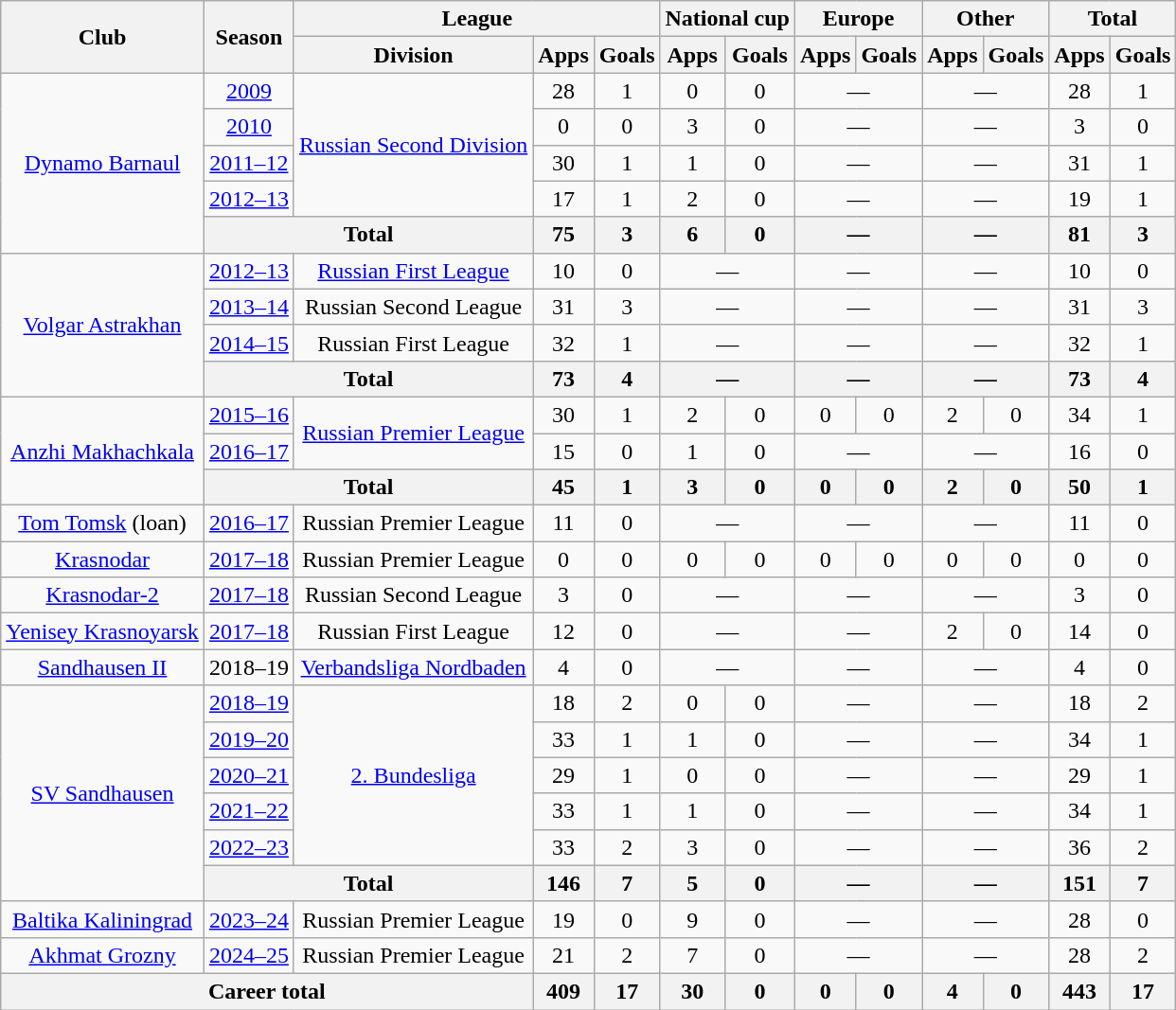<table class="wikitable" style="text-align: center;">
<tr>
<th rowspan="2">Club</th>
<th rowspan="2">Season</th>
<th colspan="3">League</th>
<th colspan="2">National cup</th>
<th colspan="2">Europe</th>
<th colspan="2">Other</th>
<th colspan="2">Total</th>
</tr>
<tr>
<th>Division</th>
<th>Apps</th>
<th>Goals</th>
<th>Apps</th>
<th>Goals</th>
<th>Apps</th>
<th>Goals</th>
<th>Apps</th>
<th>Goals</th>
<th>Apps</th>
<th>Goals</th>
</tr>
<tr>
<td rowspan="5"><a href='#'>Dynamo Barnaul</a></td>
<td><a href='#'>2009</a></td>
<td rowspan="4"><a href='#'>Russian Second Division</a></td>
<td>28</td>
<td>1</td>
<td>0</td>
<td>0</td>
<td colspan="2">—</td>
<td colspan="2">—</td>
<td>28</td>
<td>1</td>
</tr>
<tr>
<td><a href='#'>2010</a></td>
<td>0</td>
<td>0</td>
<td>3</td>
<td>0</td>
<td colspan="2">—</td>
<td colspan="2">—</td>
<td>3</td>
<td>0</td>
</tr>
<tr>
<td><a href='#'>2011–12</a></td>
<td>30</td>
<td>1</td>
<td>1</td>
<td>0</td>
<td colspan="2">—</td>
<td colspan="2">—</td>
<td>31</td>
<td>1</td>
</tr>
<tr>
<td><a href='#'>2012–13</a></td>
<td>17</td>
<td>1</td>
<td>2</td>
<td>0</td>
<td colspan="2">—</td>
<td colspan="2">—</td>
<td>19</td>
<td>1</td>
</tr>
<tr>
<th colspan="2">Total</th>
<th>75</th>
<th>3</th>
<th>6</th>
<th>0</th>
<th colspan="2">—</th>
<th colspan="2">—</th>
<th>81</th>
<th>3</th>
</tr>
<tr>
<td rowspan="4"><a href='#'>Volgar Astrakhan</a></td>
<td><a href='#'>2012–13</a></td>
<td><a href='#'>Russian First League</a></td>
<td>10</td>
<td>0</td>
<td colspan="2">—</td>
<td colspan="2">—</td>
<td colspan="2">—</td>
<td>10</td>
<td>0</td>
</tr>
<tr>
<td><a href='#'>2013–14</a></td>
<td>Russian Second League</td>
<td>31</td>
<td>3</td>
<td colspan="2">—</td>
<td colspan="2">—</td>
<td colspan="2">—</td>
<td>31</td>
<td>3</td>
</tr>
<tr>
<td><a href='#'>2014–15</a></td>
<td>Russian First League</td>
<td>32</td>
<td>1</td>
<td colspan="2">—</td>
<td colspan="2">—</td>
<td colspan="2">—</td>
<td>32</td>
<td>1</td>
</tr>
<tr>
<th colspan="2">Total</th>
<th>73</th>
<th>4</th>
<th colspan="2">—</th>
<th colspan="2">—</th>
<th colspan="2">—</th>
<th>73</th>
<th>4</th>
</tr>
<tr>
<td rowspan="3"><a href='#'>Anzhi Makhachkala</a></td>
<td><a href='#'>2015–16</a></td>
<td rowspan="2"><a href='#'>Russian Premier League</a></td>
<td>30</td>
<td>1</td>
<td>2</td>
<td>0</td>
<td>0</td>
<td>0</td>
<td>2</td>
<td>0</td>
<td>34</td>
<td>1</td>
</tr>
<tr>
<td><a href='#'>2016–17</a></td>
<td>15</td>
<td>0</td>
<td>1</td>
<td>0</td>
<td colspan="2">—</td>
<td colspan="2">—</td>
<td>16</td>
<td>0</td>
</tr>
<tr>
<th colspan="2">Total</th>
<th>45</th>
<th>1</th>
<th>3</th>
<th>0</th>
<th>0</th>
<th>0</th>
<th>2</th>
<th>0</th>
<th>50</th>
<th>1</th>
</tr>
<tr>
<td><a href='#'>Tom Tomsk</a> (loan)</td>
<td><a href='#'>2016–17</a></td>
<td>Russian Premier League</td>
<td>11</td>
<td>0</td>
<td colspan="2">—</td>
<td colspan="2">—</td>
<td colspan="2">—</td>
<td>11</td>
<td>0</td>
</tr>
<tr>
<td><a href='#'>Krasnodar</a></td>
<td><a href='#'>2017–18</a></td>
<td>Russian Premier League</td>
<td>0</td>
<td>0</td>
<td>0</td>
<td>0</td>
<td>0</td>
<td>0</td>
<td>0</td>
<td>0</td>
<td>0</td>
<td>0</td>
</tr>
<tr>
<td><a href='#'>Krasnodar-2</a></td>
<td><a href='#'>2017–18</a></td>
<td>Russian Second League</td>
<td>3</td>
<td>0</td>
<td colspan="2">—</td>
<td colspan="2">—</td>
<td colspan="2">—</td>
<td>3</td>
<td>0</td>
</tr>
<tr>
<td><a href='#'>Yenisey Krasnoyarsk</a></td>
<td><a href='#'>2017–18</a></td>
<td>Russian First League</td>
<td>12</td>
<td>0</td>
<td colspan="2">—</td>
<td colspan="2">—</td>
<td>2</td>
<td>0</td>
<td>14</td>
<td>0</td>
</tr>
<tr>
<td><a href='#'>Sandhausen II</a></td>
<td>2018–19</td>
<td><a href='#'>Verbandsliga Nordbaden</a></td>
<td>4</td>
<td>0</td>
<td colspan="2">—</td>
<td colspan="2">—</td>
<td colspan="2">—</td>
<td>4</td>
<td>0</td>
</tr>
<tr>
<td rowspan="6"><a href='#'>SV Sandhausen</a></td>
<td><a href='#'>2018–19</a></td>
<td rowspan="5"><a href='#'>2. Bundesliga</a></td>
<td>18</td>
<td>2</td>
<td>0</td>
<td>0</td>
<td colspan="2">—</td>
<td colspan="2">—</td>
<td>18</td>
<td>2</td>
</tr>
<tr>
<td><a href='#'>2019–20</a></td>
<td>33</td>
<td>1</td>
<td>1</td>
<td>0</td>
<td colspan="2">—</td>
<td colspan="2">—</td>
<td>34</td>
<td>1</td>
</tr>
<tr>
<td><a href='#'>2020–21</a></td>
<td>29</td>
<td>1</td>
<td>0</td>
<td>0</td>
<td colspan="2">—</td>
<td colspan="2">—</td>
<td>29</td>
<td>1</td>
</tr>
<tr>
<td><a href='#'>2021–22</a></td>
<td>33</td>
<td>1</td>
<td>1</td>
<td>0</td>
<td colspan="2">—</td>
<td colspan="2">—</td>
<td>34</td>
<td>1</td>
</tr>
<tr>
<td><a href='#'>2022–23</a></td>
<td>33</td>
<td>2</td>
<td>3</td>
<td>0</td>
<td colspan="2">—</td>
<td colspan="2">—</td>
<td>36</td>
<td>2</td>
</tr>
<tr>
<th colspan="2">Total</th>
<th>146</th>
<th>7</th>
<th>5</th>
<th>0</th>
<th colspan="2">—</th>
<th colspan="2">—</th>
<th>151</th>
<th>7</th>
</tr>
<tr>
<td><a href='#'>Baltika Kaliningrad</a></td>
<td><a href='#'>2023–24</a></td>
<td>Russian Premier League</td>
<td>19</td>
<td>0</td>
<td>9</td>
<td>0</td>
<td colspan="2">—</td>
<td colspan="2">—</td>
<td>28</td>
<td>0</td>
</tr>
<tr>
<td><a href='#'>Akhmat Grozny</a></td>
<td><a href='#'>2024–25</a></td>
<td>Russian Premier League</td>
<td>21</td>
<td>2</td>
<td>7</td>
<td>0</td>
<td colspan="2">—</td>
<td colspan="2">—</td>
<td>28</td>
<td>2</td>
</tr>
<tr>
<th colspan="3">Career total</th>
<th>409</th>
<th>17</th>
<th>30</th>
<th>0</th>
<th>0</th>
<th>0</th>
<th>4</th>
<th>0</th>
<th>443</th>
<th>17</th>
</tr>
</table>
